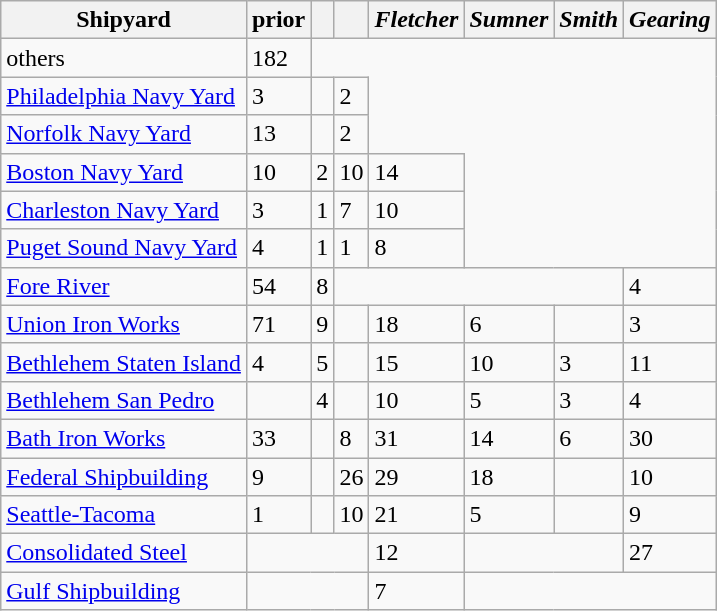<table class="wikitable mw-collapsible mw-collapsed">
<tr>
<th>Shipyard</th>
<th>prior</th>
<th></th>
<th></th>
<th><em>Fletcher</em></th>
<th><em>Sumner</em></th>
<th><em>Smith</em></th>
<th><em>Gearing</em></th>
</tr>
<tr>
<td>others</td>
<td>182</td>
</tr>
<tr>
<td><a href='#'>Philadelphia Navy Yard</a></td>
<td>3</td>
<td></td>
<td>2</td>
</tr>
<tr>
<td><a href='#'>Norfolk Navy Yard</a></td>
<td>13</td>
<td></td>
<td>2</td>
</tr>
<tr>
<td><a href='#'>Boston Navy Yard</a></td>
<td>10</td>
<td>2</td>
<td>10</td>
<td>14</td>
</tr>
<tr>
<td><a href='#'>Charleston Navy Yard</a></td>
<td>3</td>
<td>1</td>
<td>7</td>
<td>10</td>
</tr>
<tr>
<td><a href='#'>Puget Sound Navy Yard</a></td>
<td>4</td>
<td>1</td>
<td>1</td>
<td>8</td>
</tr>
<tr>
<td><a href='#'>Fore River</a></td>
<td>54</td>
<td>8</td>
<td colspan=4></td>
<td>4</td>
</tr>
<tr>
<td><a href='#'>Union Iron Works</a></td>
<td>71</td>
<td>9</td>
<td></td>
<td>18</td>
<td>6</td>
<td></td>
<td>3</td>
</tr>
<tr>
<td><a href='#'>Bethlehem Staten Island</a></td>
<td>4</td>
<td>5</td>
<td></td>
<td>15</td>
<td>10</td>
<td>3</td>
<td>11</td>
</tr>
<tr ->
<td><a href='#'>Bethlehem San Pedro</a></td>
<td></td>
<td>4</td>
<td></td>
<td>10</td>
<td>5</td>
<td>3</td>
<td>4</td>
</tr>
<tr>
<td><a href='#'>Bath Iron Works</a></td>
<td>33</td>
<td></td>
<td>8</td>
<td>31</td>
<td>14</td>
<td>6</td>
<td>30</td>
</tr>
<tr>
<td><a href='#'>Federal Shipbuilding</a></td>
<td>9</td>
<td></td>
<td>26</td>
<td>29</td>
<td>18</td>
<td></td>
<td>10</td>
</tr>
<tr>
<td><a href='#'>Seattle-Tacoma</a></td>
<td>1</td>
<td></td>
<td>10</td>
<td>21</td>
<td>5</td>
<td></td>
<td>9</td>
</tr>
<tr>
<td><a href='#'>Consolidated Steel</a></td>
<td colspan=3></td>
<td>12</td>
<td colspan=2></td>
<td>27</td>
</tr>
<tr>
<td><a href='#'>Gulf Shipbuilding</a></td>
<td colspan=3></td>
<td>7</td>
</tr>
</table>
